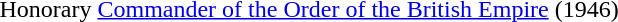<table>
<tr>
<td></td>
<td>Honorary <a href='#'>Commander of the Order of the British Empire</a> (1946)</td>
</tr>
</table>
